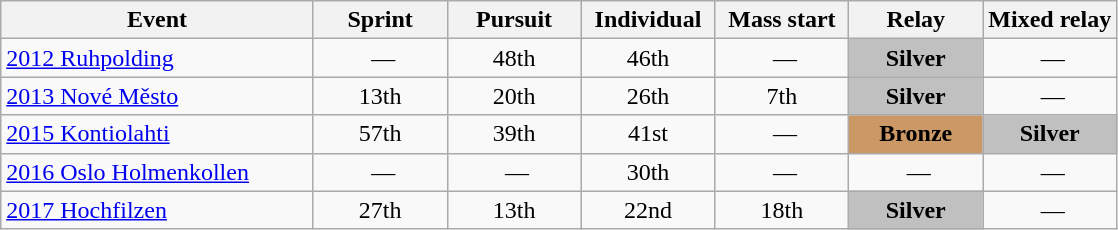<table class="wikitable" style="text-align: center;">
<tr>
<th width="28%">Event</th>
<th width="12%">Sprint</th>
<th width="12%">Pursuit</th>
<th width="12%">Individual</th>
<th width="12%">Mass start</th>
<th width="12%">Relay</th>
<th width="12%">Mixed relay</th>
</tr>
<tr>
<td align=left> <a href='#'>2012 Ruhpolding</a></td>
<td> —</td>
<td>48th</td>
<td>46th</td>
<td> —</td>
<td align=center bgcolor="silver"><strong>Silver</strong></td>
<td> —</td>
</tr>
<tr>
<td align=left> <a href='#'>2013 Nové Město</a></td>
<td>13th</td>
<td>20th</td>
<td>26th</td>
<td>7th</td>
<td align=center bgcolor="silver"><strong>Silver</strong></td>
<td> —</td>
</tr>
<tr>
<td align=left> <a href='#'>2015 Kontiolahti</a></td>
<td>57th</td>
<td>39th</td>
<td>41st</td>
<td> —</td>
<td align=center bgcolor=#cc9966><strong>Bronze</strong></td>
<td align=center bgcolor="silver"><strong>Silver</strong></td>
</tr>
<tr>
<td align=left> <a href='#'>2016 Oslo Holmenkollen</a></td>
<td> —</td>
<td> —</td>
<td>30th</td>
<td> —</td>
<td> —</td>
<td> —</td>
</tr>
<tr>
<td align=left> <a href='#'>2017 Hochfilzen</a></td>
<td>27th</td>
<td>13th</td>
<td>22nd</td>
<td>18th</td>
<td style="background:silver;"><strong>Silver</strong></td>
<td> —</td>
</tr>
</table>
